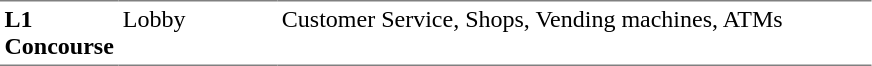<table table border=0 cellspacing=0 cellpadding=3>
<tr>
<td style="border-bottom:solid 1px gray; border-top:solid 1px gray;" valign=top width=50><strong>L1<br>Concourse</strong></td>
<td style="border-bottom:solid 1px gray; border-top:solid 1px gray;" valign=top width=100>Lobby</td>
<td style="border-bottom:solid 1px gray; border-top:solid 1px gray;" valign=top width=390>Customer Service, Shops, Vending machines, ATMs</td>
</tr>
</table>
